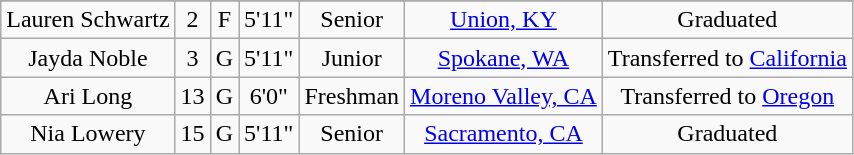<table class="wikitable sortable" style="text-align: center">
<tr align=center>
</tr>
<tr>
<td>Lauren Schwartz</td>
<td>2</td>
<td>F</td>
<td>5'11"</td>
<td>Senior</td>
<td><a href='#'>Union, KY</a></td>
<td>Graduated</td>
</tr>
<tr>
<td>Jayda Noble</td>
<td>3</td>
<td>G</td>
<td>5'11"</td>
<td>Junior</td>
<td><a href='#'>Spokane, WA</a></td>
<td>Transferred to <a href='#'>California</a></td>
</tr>
<tr>
<td>Ari Long</td>
<td>13</td>
<td>G</td>
<td>6'0"</td>
<td>Freshman</td>
<td><a href='#'>Moreno Valley, CA</a></td>
<td>Transferred to <a href='#'>Oregon</a></td>
</tr>
<tr>
<td>Nia Lowery</td>
<td>15</td>
<td>G</td>
<td>5'11"</td>
<td> Senior</td>
<td><a href='#'>Sacramento, CA</a></td>
<td>Graduated</td>
</tr>
</table>
